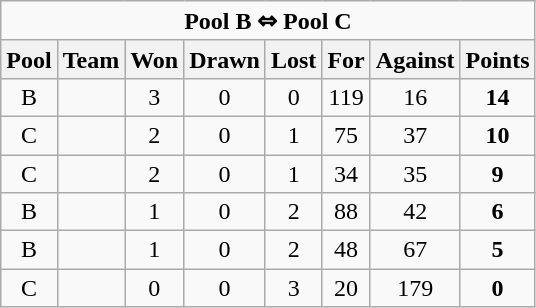<table class="wikitable">
<tr>
<td colspan="8" align="center"><strong>Pool B ⇔ Pool C</strong></td>
</tr>
<tr>
<th>Pool</th>
<th>Team</th>
<th>Won</th>
<th>Drawn</th>
<th>Lost</th>
<th>For</th>
<th>Against</th>
<th>Points</th>
</tr>
<tr align="center">
<td>B</td>
<td align="left"></td>
<td>3</td>
<td>0</td>
<td>0</td>
<td>119</td>
<td>16</td>
<td><strong>14</strong></td>
</tr>
<tr align="center">
<td>C</td>
<td align="left"></td>
<td>2</td>
<td>0</td>
<td>1</td>
<td>75</td>
<td>37</td>
<td><strong>10</strong></td>
</tr>
<tr align="center">
<td>C</td>
<td align="left"></td>
<td>2</td>
<td>0</td>
<td>1</td>
<td>34</td>
<td>35</td>
<td><strong>9</strong></td>
</tr>
<tr align="center">
<td>B</td>
<td align="left"></td>
<td>1</td>
<td>0</td>
<td>2</td>
<td>88</td>
<td>42</td>
<td><strong>6</strong></td>
</tr>
<tr align="center">
<td>B</td>
<td align="left"></td>
<td>1</td>
<td>0</td>
<td>2</td>
<td>48</td>
<td>67</td>
<td><strong>5</strong></td>
</tr>
<tr align="center">
<td>C</td>
<td align="left"></td>
<td>0</td>
<td>0</td>
<td>3</td>
<td>20</td>
<td>179</td>
<td><strong>0</strong></td>
</tr>
</table>
